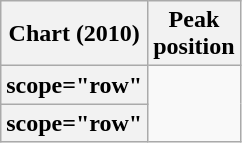<table class="wikitable plainrowheaders sortable">
<tr>
<th scope="col">Chart (2010)</th>
<th scope="col">Peak<br>position</th>
</tr>
<tr>
<th>scope="row" </th>
</tr>
<tr>
<th>scope="row" </th>
</tr>
</table>
